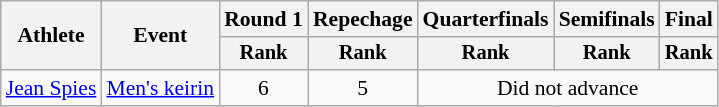<table class=wikitable style=font-size:90%;text-align:center>
<tr>
<th rowspan=2>Athlete</th>
<th rowspan=2>Event</th>
<th>Round 1</th>
<th>Repechage</th>
<th>Quarterfinals</th>
<th>Semifinals</th>
<th>Final</th>
</tr>
<tr style=font-size:95%>
<th>Rank</th>
<th>Rank</th>
<th>Rank</th>
<th>Rank</th>
<th>Rank</th>
</tr>
<tr>
<td align=left><a href='#'>Jean Spies</a></td>
<td align=left><a href='#'>Men's keirin</a></td>
<td>6</td>
<td>5</td>
<td colspan=3>Did not advance</td>
</tr>
</table>
